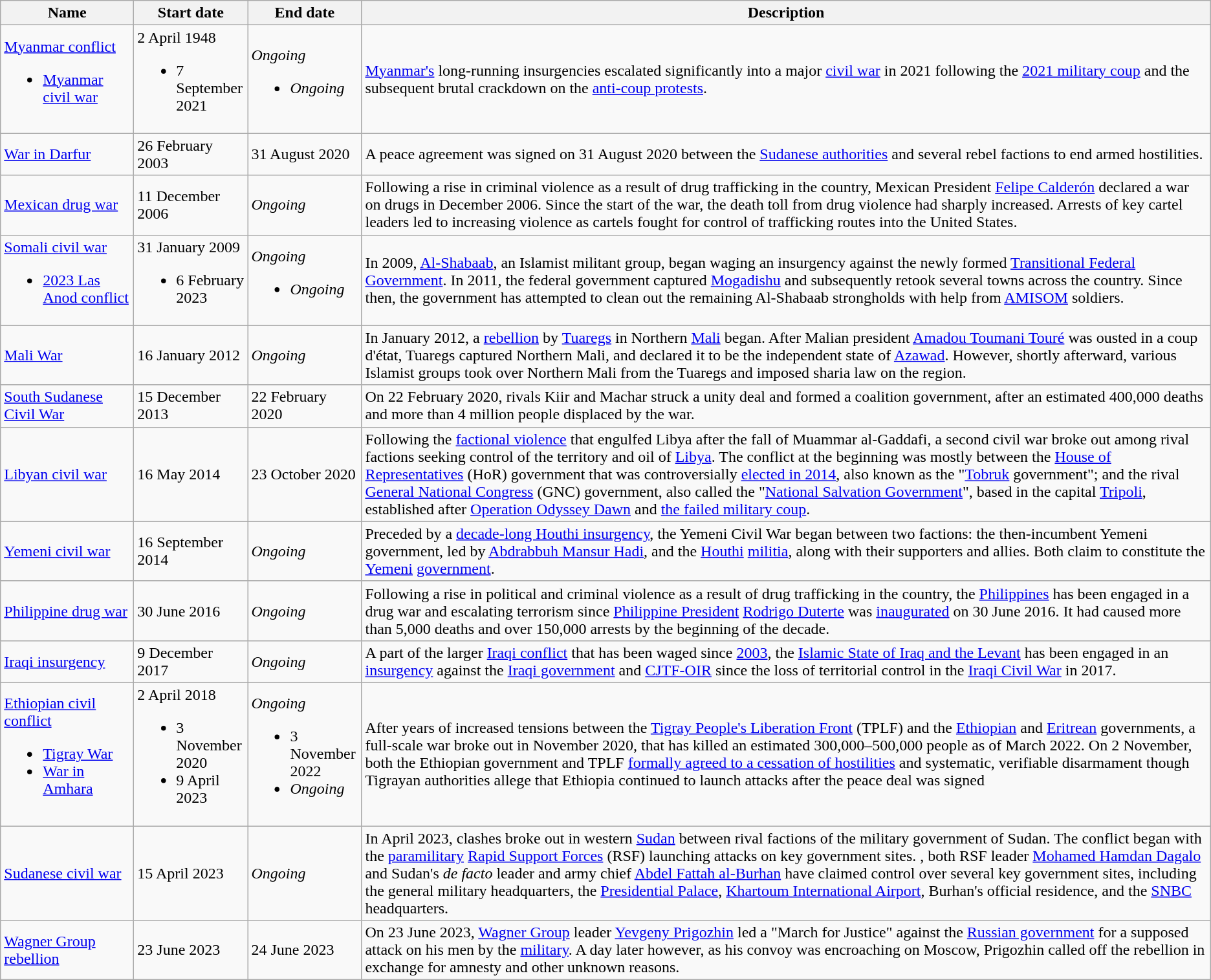<table class="wikitable mw-collapsible sortable">
<tr>
<th style="width:130px;">Name</th>
<th style="width:110px;">Start date</th>
<th style="width:110px;">End date</th>
<th>Description</th>
</tr>
<tr>
<td><a href='#'>Myanmar conflict</a><br><ul><li><a href='#'>Myanmar civil war</a></li></ul></td>
<td>2 April 1948<br><ul><li>7 September 2021</li></ul></td>
<td><em>Ongoing</em><br><ul><li><em>Ongoing</em></li></ul></td>
<td><a href='#'>Myanmar's</a> long-running insurgencies escalated significantly into a major <a href='#'>civil war</a> in 2021 following the <a href='#'>2021 military coup</a> and the subsequent brutal crackdown on the <a href='#'>anti-coup protests</a>.</td>
</tr>
<tr>
<td><a href='#'>War in Darfur</a></td>
<td>26 February 2003</td>
<td>31 August 2020</td>
<td>A peace agreement was signed on 31 August 2020 between the <a href='#'>Sudanese authorities</a> and several rebel factions to end armed hostilities.</td>
</tr>
<tr>
<td><a href='#'>Mexican drug war</a></td>
<td>11 December 2006</td>
<td><em>Ongoing</em></td>
<td>Following a rise in criminal violence as a result of drug trafficking in the country, Mexican President <a href='#'>Felipe Calderón</a> declared a war on drugs in December 2006. Since the start of the war, the death toll from drug violence had sharply increased. Arrests of key cartel leaders led to increasing violence as cartels fought for control of trafficking routes into the United States.</td>
</tr>
<tr>
<td><a href='#'>Somali civil war</a><br><ul><li><a href='#'>2023 Las Anod conflict</a></li></ul></td>
<td>31 January 2009<br><ul><li>6 February 2023</li></ul></td>
<td><em>Ongoing</em><br><ul><li><em>Ongoing</em></li></ul></td>
<td>In 2009, <a href='#'>Al-Shabaab</a>, an Islamist militant group, began waging an insurgency against the newly formed <a href='#'>Transitional Federal Government</a>. In 2011, the federal government captured <a href='#'>Mogadishu</a> and subsequently retook several towns across the country. Since then, the government has attempted to clean out the remaining Al-Shabaab strongholds with help from <a href='#'>AMISOM</a> soldiers.</td>
</tr>
<tr>
<td><a href='#'>Mali War</a></td>
<td>16 January 2012</td>
<td><em>Ongoing</em></td>
<td>In January 2012, a <a href='#'>rebellion</a> by <a href='#'>Tuaregs</a> in Northern <a href='#'>Mali</a> began. After Malian president <a href='#'>Amadou Toumani Touré</a> was ousted in a coup d'état, Tuaregs captured Northern Mali, and declared it to be the independent state of <a href='#'>Azawad</a>. However, shortly afterward, various Islamist groups took over Northern Mali from the Tuaregs and imposed sharia law on the region.</td>
</tr>
<tr>
<td><a href='#'>South Sudanese Civil War</a></td>
<td>15 December 2013</td>
<td>22 February 2020</td>
<td>On 22 February 2020, rivals Kiir and Machar struck a unity deal and formed a coalition government, after an estimated 400,000 deaths and more than 4 million people displaced by the war.</td>
</tr>
<tr>
<td><a href='#'>Libyan civil war</a></td>
<td>16 May 2014</td>
<td>23 October 2020</td>
<td>Following the <a href='#'>factional violence</a> that engulfed Libya after the fall of Muammar al-Gaddafi, a second civil war broke out among rival factions seeking control of the territory and oil of <a href='#'>Libya</a>. The conflict at the beginning was mostly between the <a href='#'>House of Representatives</a> (HoR) government that was controversially <a href='#'>elected in 2014</a>, also known as the "<a href='#'>Tobruk</a> government"; and the rival <a href='#'>General National Congress</a> (GNC) government, also called the "<a href='#'>National Salvation Government</a>", based in the capital <a href='#'>Tripoli</a>, established after <a href='#'>Operation Odyssey Dawn</a> and <a href='#'>the failed military coup</a>.</td>
</tr>
<tr>
<td><a href='#'>Yemeni civil war</a></td>
<td>16 September 2014</td>
<td><em>Ongoing</em></td>
<td>Preceded by a <a href='#'>decade-long Houthi insurgency</a>, the Yemeni Civil War began between two factions: the then-incumbent Yemeni government, led by <a href='#'>Abdrabbuh Mansur Hadi</a>, and the <a href='#'>Houthi</a> <a href='#'>militia</a>, along with their supporters and allies. Both claim to constitute the <a href='#'>Yemeni</a> <a href='#'>government</a>.</td>
</tr>
<tr>
<td><a href='#'>Philippine drug war</a></td>
<td>30 June 2016</td>
<td><em>Ongoing</em></td>
<td>Following a rise in political and criminal violence as a result of drug trafficking in the country, the <a href='#'>Philippines</a> has been engaged in a drug war and escalating terrorism since <a href='#'>Philippine President</a> <a href='#'>Rodrigo Duterte</a> was <a href='#'>inaugurated</a> on 30 June 2016. It had caused more than 5,000 deaths and over 150,000 arrests by the beginning of the decade.</td>
</tr>
<tr>
<td><a href='#'>Iraqi insurgency</a></td>
<td>9 December 2017</td>
<td><em>Ongoing</em></td>
<td>A part of the larger <a href='#'>Iraqi conflict</a> that has been waged since <a href='#'>2003</a>, the <a href='#'>Islamic State of Iraq and the Levant</a> has been engaged in an <a href='#'>insurgency</a> against the <a href='#'>Iraqi government</a> and <a href='#'>CJTF-OIR</a> since the loss of territorial control in the <a href='#'>Iraqi Civil War</a> in 2017.</td>
</tr>
<tr>
<td><a href='#'>Ethiopian civil conflict</a><br><ul><li><a href='#'>Tigray War</a></li><li><a href='#'>War in Amhara</a></li></ul></td>
<td>2 April 2018<br><ul><li>3 November 2020</li><li>9 April 2023</li></ul></td>
<td><em>Ongoing</em><br><ul><li>3 November 2022</li><li><em>Ongoing</em></li></ul></td>
<td>After years of increased tensions between the <a href='#'>Tigray People's Liberation Front</a> (TPLF) and the <a href='#'>Ethiopian</a> and <a href='#'>Eritrean</a> governments, a full-scale war broke out in November 2020, that has killed an estimated 300,000–500,000 people as of March 2022. On 2 November, both the Ethiopian government and TPLF <a href='#'>formally agreed to a cessation of hostilities</a> and systematic, verifiable disarmament though Tigrayan authorities allege that Ethiopia continued to launch attacks after the peace deal was signed</td>
</tr>
<tr>
<td><a href='#'>Sudanese civil war</a></td>
<td>15 April 2023</td>
<td><em>Ongoing</em></td>
<td>In April 2023, clashes broke out in western <a href='#'>Sudan</a> between rival factions of the military government of Sudan. The conflict began with the <a href='#'>paramilitary</a> <a href='#'>Rapid Support Forces</a> (RSF) launching attacks on key government sites. , both RSF leader <a href='#'>Mohamed Hamdan Dagalo</a> and Sudan's <em>de facto</em> leader and army chief <a href='#'>Abdel Fattah al-Burhan</a> have claimed control over several key government sites, including the general military headquarters, the <a href='#'>Presidential Palace</a>, <a href='#'>Khartoum International Airport</a>, Burhan's official residence, and the <a href='#'>SNBC</a> headquarters.</td>
</tr>
<tr>
<td><a href='#'>Wagner Group rebellion</a></td>
<td>23 June 2023</td>
<td>24 June 2023</td>
<td>On 23 June 2023, <a href='#'>Wagner Group</a> leader <a href='#'>Yevgeny Prigozhin</a> led a "March for Justice" against the <a href='#'>Russian government</a> for a supposed attack on his men by the <a href='#'>military</a>. A day later however, as his convoy was encroaching on Moscow, Prigozhin called off the rebellion in exchange for amnesty and other unknown reasons.</td>
</tr>
</table>
